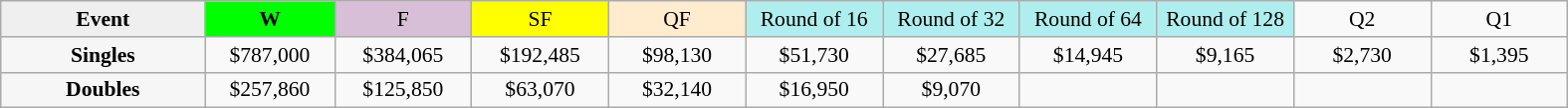<table class=wikitable style=font-size:90%;text-align:center>
<tr>
<td width=130 bgcolor=efefef><strong>Event</strong></td>
<td width=80 bgcolor=lime><strong>W</strong></td>
<td width=85 bgcolor=thistle>F</td>
<td width=85 bgcolor=ffff00>SF</td>
<td width=85 bgcolor=ffebcd>QF</td>
<td width=85 bgcolor=afeeee>Round of 16</td>
<td width=85 bgcolor=afeeee>Round of 32</td>
<td width=85 bgcolor=afeeee>Round of 64</td>
<td width=85 bgcolor=afeeee>Round of 128</td>
<td width=85>Q2</td>
<td width=85>Q1</td>
</tr>
<tr>
<th style=background:#f6f6f6>Singles</th>
<td>$787,000</td>
<td>$384,065</td>
<td>$192,485</td>
<td>$98,130</td>
<td>$51,730</td>
<td>$27,685</td>
<td>$14,945</td>
<td>$9,165</td>
<td>$2,730</td>
<td>$1,395</td>
</tr>
<tr>
<th style=background:#f6f6f6>Doubles</th>
<td>$257,860</td>
<td>$125,850</td>
<td>$63,070</td>
<td>$32,140</td>
<td>$16,950</td>
<td>$9,070</td>
<td></td>
<td></td>
<td></td>
<td></td>
</tr>
</table>
